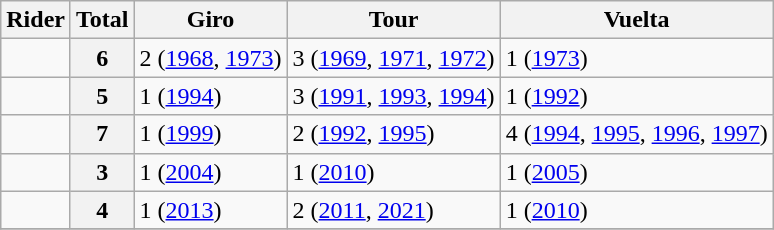<table class="wikitable sortable">
<tr>
<th>Rider</th>
<th>Total</th>
<th>Giro</th>
<th>Tour</th>
<th>Vuelta</th>
</tr>
<tr>
<td></td>
<th>6</th>
<td>2 (<a href='#'>1968</a>, <a href='#'>1973</a>)</td>
<td>3 (<a href='#'>1969</a>, <a href='#'>1971</a>, <a href='#'>1972</a>)</td>
<td>1 (<a href='#'>1973</a>)</td>
</tr>
<tr>
<td></td>
<th>5</th>
<td>1 (<a href='#'>1994</a>)</td>
<td>3 (<a href='#'>1991</a>, <a href='#'>1993</a>, <a href='#'>1994</a>)</td>
<td>1 (<a href='#'>1992</a>)</td>
</tr>
<tr>
<td></td>
<th>7</th>
<td>1 (<a href='#'>1999</a>)</td>
<td>2 (<a href='#'>1992</a>, <a href='#'>1995</a>)</td>
<td>4 (<a href='#'>1994</a>, <a href='#'>1995</a>, <a href='#'>1996</a>, <a href='#'>1997</a>)</td>
</tr>
<tr>
<td></td>
<th>3</th>
<td>1 (<a href='#'>2004</a>)</td>
<td>1 (<a href='#'>2010</a>)</td>
<td>1 (<a href='#'>2005</a>)</td>
</tr>
<tr>
<td></td>
<th>4</th>
<td>1 (<a href='#'>2013</a>)</td>
<td>2 (<a href='#'>2011</a>, <a href='#'>2021</a>)</td>
<td>1 (<a href='#'>2010</a>)</td>
</tr>
<tr>
</tr>
</table>
